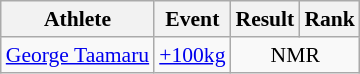<table class=wikitable style="font-size:90%">
<tr>
<th>Athlete</th>
<th>Event</th>
<th>Result</th>
<th>Rank</th>
</tr>
<tr>
<td><a href='#'>George Taamaru</a></td>
<td><a href='#'>+100kg</a></td>
<td style="text-align:center;" colspan="2">NMR</td>
</tr>
</table>
